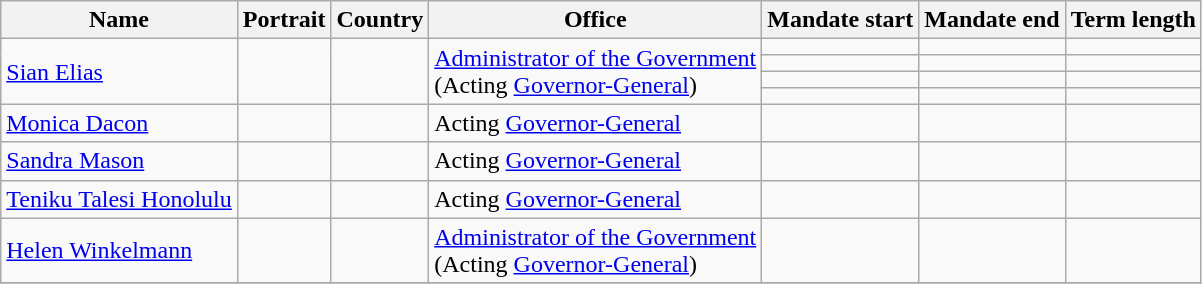<table class="wikitable sortable">
<tr>
<th>Name</th>
<th class=unsortable>Portrait</th>
<th>Country</th>
<th>Office</th>
<th>Mandate start</th>
<th>Mandate end</th>
<th>Term length</th>
</tr>
<tr>
<td rowspan="4"><a href='#'>Sian Elias</a></td>
<td rowspan="4"></td>
<td rowspan="4"></td>
<td rowspan="4"><a href='#'>Administrator of the Government</a><br>(Acting <a href='#'>Governor-General</a>)</td>
<td></td>
<td></td>
<td></td>
</tr>
<tr>
<td></td>
<td></td>
<td></td>
</tr>
<tr>
<td></td>
<td></td>
<td></td>
</tr>
<tr>
<td></td>
<td></td>
<td></td>
</tr>
<tr>
<td><a href='#'>Monica Dacon</a></td>
<td></td>
<td></td>
<td>Acting <a href='#'>Governor-General</a></td>
<td></td>
<td></td>
<td></td>
</tr>
<tr>
<td><a href='#'>Sandra Mason</a></td>
<td></td>
<td></td>
<td>Acting <a href='#'>Governor-General</a></td>
<td></td>
<td></td>
<td></td>
</tr>
<tr>
<td><a href='#'>Teniku Talesi Honolulu</a></td>
<td></td>
<td></td>
<td>Acting <a href='#'>Governor-General</a></td>
<td></td>
<td></td>
<td></td>
</tr>
<tr>
<td><a href='#'>Helen Winkelmann</a></td>
<td></td>
<td></td>
<td><a href='#'>Administrator of the Government</a><br>(Acting <a href='#'>Governor-General</a>)</td>
<td></td>
<td></td>
<td></td>
</tr>
<tr>
</tr>
</table>
